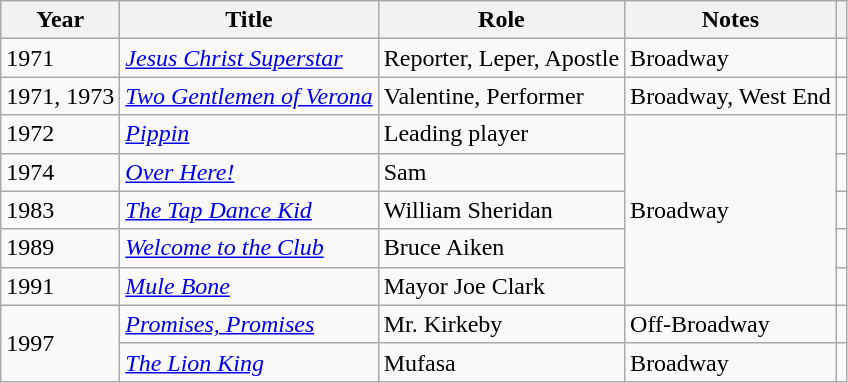<table class="wikitable sortable">
<tr>
<th>Year</th>
<th>Title</th>
<th>Role</th>
<th>Notes</th>
<th scope="col" class="unsortable"></th>
</tr>
<tr>
<td>1971</td>
<td><em><a href='#'>Jesus Christ Superstar</a></em></td>
<td>Reporter, Leper, Apostle</td>
<td>Broadway</td>
<td></td>
</tr>
<tr>
<td>1971, 1973</td>
<td><em><a href='#'>Two Gentlemen of Verona</a></em></td>
<td>Valentine, Performer</td>
<td>Broadway, West End</td>
<td></td>
</tr>
<tr>
<td>1972</td>
<td><em><a href='#'>Pippin</a></em></td>
<td>Leading player</td>
<td rowspan="5">Broadway</td>
<td></td>
</tr>
<tr>
<td>1974</td>
<td><em><a href='#'>Over Here!</a></em></td>
<td>Sam</td>
<td></td>
</tr>
<tr>
<td>1983</td>
<td><em><a href='#'>The Tap Dance Kid</a></em></td>
<td>William Sheridan</td>
<td></td>
</tr>
<tr>
<td>1989</td>
<td><em><a href='#'>Welcome to the Club</a></em></td>
<td>Bruce Aiken</td>
<td></td>
</tr>
<tr>
<td>1991</td>
<td><em><a href='#'>Mule Bone</a></em></td>
<td>Mayor Joe Clark</td>
<td></td>
</tr>
<tr>
<td rowspan="2">1997</td>
<td><em><a href='#'>Promises, Promises</a></em></td>
<td>Mr. Kirkeby</td>
<td>Off-Broadway</td>
<td></td>
</tr>
<tr>
<td><em><a href='#'>The Lion King</a></em></td>
<td>Mufasa</td>
<td>Broadway</td>
<td></td>
</tr>
</table>
